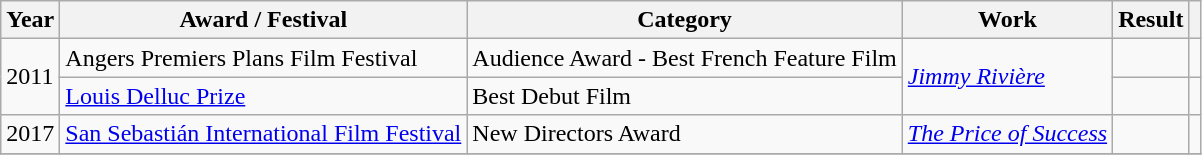<table class="wikitable sortable plainrowheaders">
<tr>
<th>Year</th>
<th>Award / Festival</th>
<th>Category</th>
<th>Work</th>
<th>Result</th>
<th scope="col" class="unsortable"></th>
</tr>
<tr>
<td rowspan=2>2011</td>
<td>Angers Premiers Plans Film Festival</td>
<td>Audience Award - Best French Feature Film</td>
<td rowspan=2><em><a href='#'>Jimmy Rivière</a></em></td>
<td></td>
<td></td>
</tr>
<tr>
<td><a href='#'>Louis Delluc Prize</a></td>
<td>Best Debut Film</td>
<td></td>
<td></td>
</tr>
<tr>
<td>2017</td>
<td><a href='#'>San Sebastián International Film Festival</a></td>
<td>New Directors Award</td>
<td><em><a href='#'>The Price of Success</a></em></td>
<td></td>
<td></td>
</tr>
<tr>
</tr>
</table>
